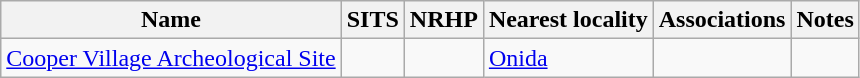<table class="wikitable sortable">
<tr>
<th scope="col">Name</th>
<th scope="col">SITS</th>
<th scope="col">NRHP</th>
<th scope="col">Nearest locality</th>
<th scope="col">Associations</th>
<th scope="col" class="unsortable">Notes</th>
</tr>
<tr>
<td><a href='#'>Cooper Village Archeological Site</a></td>
<td></td>
<td></td>
<td><a href='#'>Onida</a></td>
<td></td>
<td></td>
</tr>
</table>
